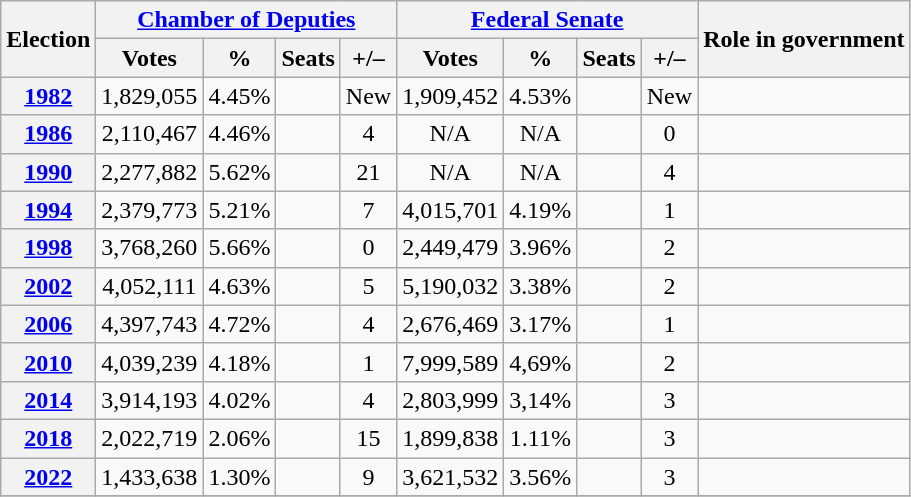<table class=wikitable style=text-align:center>
<tr>
<th rowspan="2">Election</th>
<th colspan="4"><a href='#'>Chamber of Deputies</a></th>
<th colspan="4"><a href='#'>Federal Senate</a></th>
<th rowspan="2"><strong>Role in government</strong></th>
</tr>
<tr>
<th><strong>Votes</strong></th>
<th><strong>%</strong></th>
<th><strong>Seats</strong></th>
<th>+/–</th>
<th><strong>Votes</strong></th>
<th><strong>%</strong></th>
<th><strong>Seats</strong></th>
<th>+/–</th>
</tr>
<tr>
<th><a href='#'>1982</a></th>
<td align="center">1,829,055</td>
<td align="center">4.45%</td>
<td style="text-align:center;"></td>
<td>New</td>
<td align="center">1,909,452</td>
<td align="center">4.53%</td>
<td style="text-align:center;"></td>
<td>New</td>
<td></td>
</tr>
<tr>
<th><a href='#'>1986</a></th>
<td align="center">2,110,467</td>
<td align="center">4.46%</td>
<td style="text-align:center;"></td>
<td> 4</td>
<td>N/A</td>
<td>N/A</td>
<td style="text-align:center;"></td>
<td> 0</td>
<td></td>
</tr>
<tr>
<th><a href='#'>1990</a></th>
<td align="center">2,277,882</td>
<td align="center">5.62%</td>
<td style="text-align:center;"></td>
<td> 21</td>
<td>N/A</td>
<td>N/A</td>
<td style="text-align:center;"></td>
<td> 4</td>
<td></td>
</tr>
<tr>
<th><a href='#'>1994</a></th>
<td align="center">2,379,773</td>
<td align="center">5.21%</td>
<td style="text-align:center;"></td>
<td> 7</td>
<td align="center">4,015,701</td>
<td align="center">4.19%</td>
<td style="text-align:center;"></td>
<td> 1</td>
<td></td>
</tr>
<tr>
<th><a href='#'>1998</a></th>
<td align="center">3,768,260</td>
<td align="center">5.66%</td>
<td style="text-align:center;"></td>
<td> 0</td>
<td align="center">2,449,479</td>
<td align="center">3.96%</td>
<td style="text-align:center;"></td>
<td> 2</td>
<td></td>
</tr>
<tr>
<th><a href='#'>2002</a></th>
<td align="center">4,052,111</td>
<td align="center">4.63%</td>
<td style="text-align:center;"></td>
<td> 5</td>
<td align="center">5,190,032</td>
<td align="center">3.38%</td>
<td style="text-align:center;"></td>
<td> 2</td>
<td></td>
</tr>
<tr>
<th><a href='#'>2006</a></th>
<td align="center">4,397,743</td>
<td align="center">4.72%</td>
<td style="text-align:center;"></td>
<td> 4</td>
<td align="center">2,676,469</td>
<td align="center">3.17%</td>
<td style="text-align:center;"></td>
<td> 1</td>
<td></td>
</tr>
<tr>
<th><a href='#'>2010</a></th>
<td align="center">4,039,239</td>
<td align="center">4.18%</td>
<td style="text-align:center;"></td>
<td> 1</td>
<td align="center">7,999,589</td>
<td align="center">4,69%</td>
<td style="text-align:center;"></td>
<td> 2</td>
<td></td>
</tr>
<tr>
<th><a href='#'>2014</a></th>
<td align="center">3,914,193</td>
<td align="center">4.02%</td>
<td style="text-align:center;"></td>
<td> 4</td>
<td align="center">2,803,999</td>
<td align="center">3,14%</td>
<td style="text-align:center;"></td>
<td> 3</td>
<td></td>
</tr>
<tr>
<th><a href='#'>2018</a></th>
<td align="center">2,022,719</td>
<td align="center">2.06%</td>
<td style="text-align:center;"></td>
<td> 15</td>
<td align="center">1,899,838</td>
<td align="center">1.11%</td>
<td style="text-align:center;"></td>
<td> 3</td>
<td></td>
</tr>
<tr>
<th><a href='#'>2022</a></th>
<td align="center">1,433,638</td>
<td align="center">1.30%</td>
<td style="text-align:center;"></td>
<td> 9</td>
<td align="center">3,621,532</td>
<td align="center">3.56%</td>
<td style="text-align:center;"></td>
<td> 3</td>
<td></td>
</tr>
<tr>
</tr>
</table>
